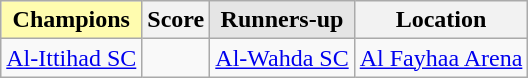<table class="wikitable sortable" style="text-align:left;">
<tr>
<th style="background:#FFFCAF;">Champions</th>
<th>Score</th>
<th style="background:#E5E5E5;">Runners-up</th>
<th>Location</th>
</tr>
<tr>
<td><a href='#'>Al-Ittihad SC</a></td>
<td></td>
<td><a href='#'>Al-Wahda SC</a></td>
<td><a href='#'>Al Fayhaa Arena</a></td>
</tr>
</table>
